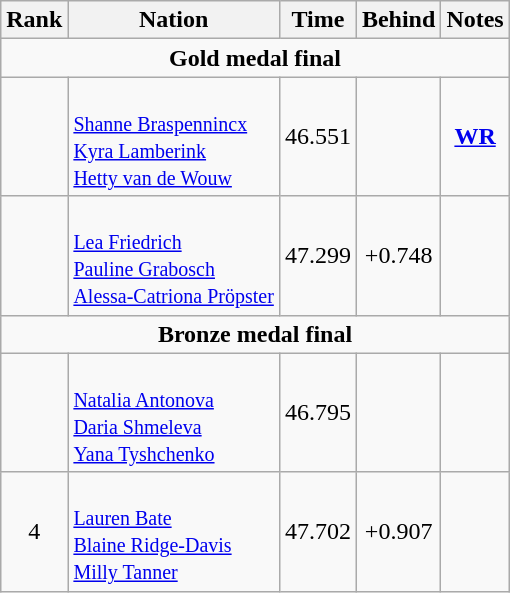<table class="wikitable" style="text-align:center">
<tr>
<th>Rank</th>
<th>Nation</th>
<th>Time</th>
<th>Behind</th>
<th>Notes</th>
</tr>
<tr>
<td colspan=5><strong>Gold medal final</strong></td>
</tr>
<tr>
<td></td>
<td align=left><br><small><a href='#'>Shanne Braspennincx</a><br><a href='#'>Kyra Lamberink</a><br><a href='#'>Hetty van de Wouw</a></small></td>
<td>46.551</td>
<td></td>
<td><strong><a href='#'>WR</a></strong></td>
</tr>
<tr>
<td></td>
<td align=left><br><small><a href='#'>Lea Friedrich</a><br><a href='#'>Pauline Grabosch</a><br><a href='#'>Alessa-Catriona Pröpster</a></small></td>
<td>47.299</td>
<td>+0.748</td>
<td></td>
</tr>
<tr>
<td colspan=5><strong>Bronze medal final</strong></td>
</tr>
<tr>
<td></td>
<td align=left><br><small><a href='#'>Natalia Antonova</a><br><a href='#'>Daria Shmeleva</a><br><a href='#'>Yana Tyshchenko</a></small></td>
<td>46.795</td>
<td></td>
<td></td>
</tr>
<tr>
<td>4</td>
<td align=left><br><small><a href='#'>Lauren Bate</a><br><a href='#'>Blaine Ridge-Davis</a><br><a href='#'>Milly Tanner</a></small></td>
<td>47.702</td>
<td>+0.907</td>
<td></td>
</tr>
</table>
